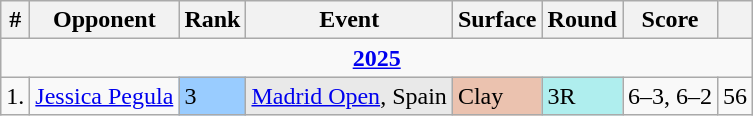<table class="wikitable sortable">
<tr>
<th>#</th>
<th>Opponent</th>
<th>Rank</th>
<th>Event</th>
<th>Surface</th>
<th>Round</th>
<th class="unsortable">Score</th>
<th></th>
</tr>
<tr>
<td colspan="8" align=center><strong><a href='#'>2025</a></strong></td>
</tr>
<tr>
<td>1.</td>
<td> <a href='#'>Jessica Pegula</a></td>
<td style="background:#99ccff;">3</td>
<td bgcolor=e9e9e9><a href='#'>Madrid Open</a>, Spain</td>
<td bgcolor=EBC2AF>Clay</td>
<td bgcolor="afeeee">3R</td>
<td>6–3, 6–2</td>
<td>56</td>
</tr>
</table>
